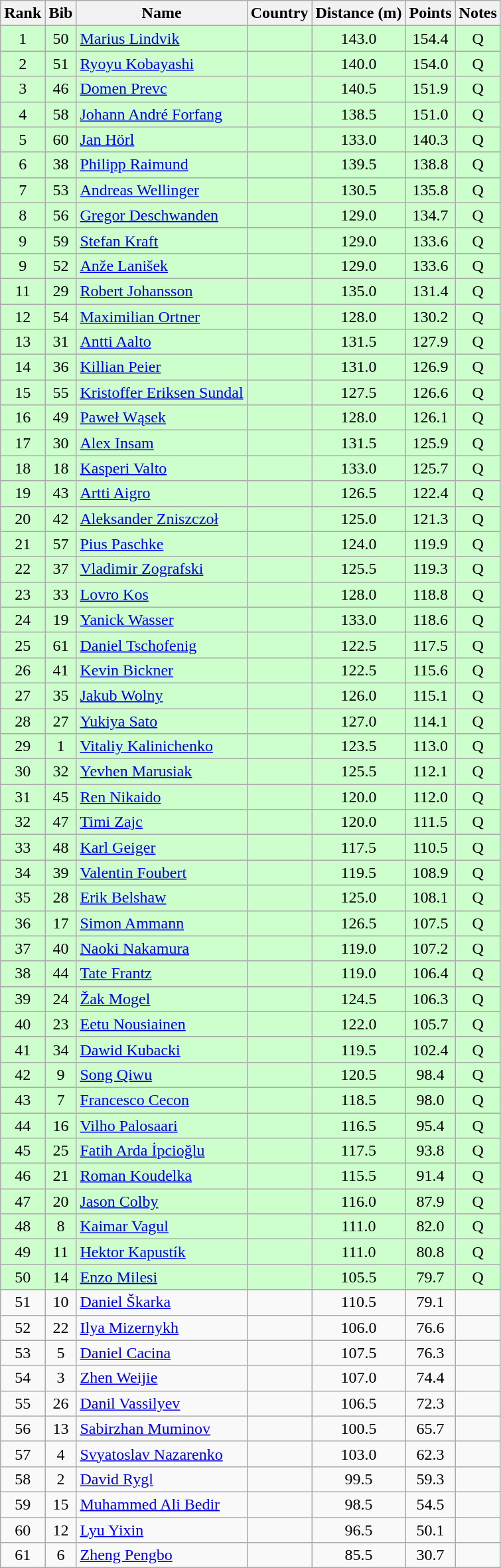<table class="wikitable sortable" style="text-align:center">
<tr>
<th>Rank</th>
<th>Bib</th>
<th>Name</th>
<th>Country</th>
<th>Distance (m)</th>
<th>Points</th>
<th>Notes</th>
</tr>
<tr bgcolor=ccffcc>
<td>1</td>
<td>50</td>
<td align=left><a href='#'>Marius Lindvik</a></td>
<td align=left></td>
<td>143.0</td>
<td>154.4</td>
<td>Q</td>
</tr>
<tr bgcolor=ccffcc>
<td>2</td>
<td>51</td>
<td align=left><a href='#'>Ryoyu Kobayashi</a></td>
<td align=left></td>
<td>140.0</td>
<td>154.0</td>
<td>Q</td>
</tr>
<tr bgcolor=ccffcc>
<td>3</td>
<td>46</td>
<td align=left><a href='#'>Domen Prevc</a></td>
<td align=left></td>
<td>140.5</td>
<td>151.9</td>
<td>Q</td>
</tr>
<tr bgcolor=ccffcc>
<td>4</td>
<td>58</td>
<td align=left><a href='#'>Johann André Forfang</a></td>
<td align=left></td>
<td>138.5</td>
<td>151.0</td>
<td>Q</td>
</tr>
<tr bgcolor=ccffcc>
<td>5</td>
<td>60</td>
<td align=left><a href='#'>Jan Hörl</a></td>
<td align=left></td>
<td>133.0</td>
<td>140.3</td>
<td>Q</td>
</tr>
<tr bgcolor=ccffcc>
<td>6</td>
<td>38</td>
<td align=left><a href='#'>Philipp Raimund</a></td>
<td align=left></td>
<td>139.5</td>
<td>138.8</td>
<td>Q</td>
</tr>
<tr bgcolor=ccffcc>
<td>7</td>
<td>53</td>
<td align=left><a href='#'>Andreas Wellinger</a></td>
<td align=left></td>
<td>130.5</td>
<td>135.8</td>
<td>Q</td>
</tr>
<tr bgcolor=ccffcc>
<td>8</td>
<td>56</td>
<td align=left><a href='#'>Gregor Deschwanden</a></td>
<td align=left></td>
<td>129.0</td>
<td>134.7</td>
<td>Q</td>
</tr>
<tr bgcolor=ccffcc>
<td>9</td>
<td>59</td>
<td align=left><a href='#'>Stefan Kraft</a></td>
<td align=left></td>
<td>129.0</td>
<td>133.6</td>
<td>Q</td>
</tr>
<tr bgcolor=ccffcc>
<td>9</td>
<td>52</td>
<td align=left><a href='#'>Anže Lanišek</a></td>
<td align=left></td>
<td>129.0</td>
<td>133.6</td>
<td>Q</td>
</tr>
<tr bgcolor=ccffcc>
<td>11</td>
<td>29</td>
<td align=left><a href='#'>Robert Johansson</a></td>
<td align=left></td>
<td>135.0</td>
<td>131.4</td>
<td>Q</td>
</tr>
<tr bgcolor=ccffcc>
<td>12</td>
<td>54</td>
<td align=left><a href='#'>Maximilian Ortner</a></td>
<td align=left></td>
<td>128.0</td>
<td>130.2</td>
<td>Q</td>
</tr>
<tr bgcolor=ccffcc>
<td>13</td>
<td>31</td>
<td align=left><a href='#'>Antti Aalto</a></td>
<td align=left></td>
<td>131.5</td>
<td>127.9</td>
<td>Q</td>
</tr>
<tr bgcolor=ccffcc>
<td>14</td>
<td>36</td>
<td align=left><a href='#'>Killian Peier</a></td>
<td align=left></td>
<td>131.0</td>
<td>126.9</td>
<td>Q</td>
</tr>
<tr bgcolor=ccffcc>
<td>15</td>
<td>55</td>
<td align=left><a href='#'>Kristoffer Eriksen Sundal</a></td>
<td align=left></td>
<td>127.5</td>
<td>126.6</td>
<td>Q</td>
</tr>
<tr bgcolor=ccffcc>
<td>16</td>
<td>49</td>
<td align=left><a href='#'>Paweł Wąsek</a></td>
<td align=left></td>
<td>128.0</td>
<td>126.1</td>
<td>Q</td>
</tr>
<tr bgcolor=ccffcc>
<td>17</td>
<td>30</td>
<td align=left><a href='#'>Alex Insam</a></td>
<td align=left></td>
<td>131.5</td>
<td>125.9</td>
<td>Q</td>
</tr>
<tr bgcolor=ccffcc>
<td>18</td>
<td>18</td>
<td align=left><a href='#'>Kasperi Valto</a></td>
<td align=left></td>
<td>133.0</td>
<td>125.7</td>
<td>Q</td>
</tr>
<tr bgcolor=ccffcc>
<td>19</td>
<td>43</td>
<td align=left><a href='#'>Artti Aigro</a></td>
<td align=left></td>
<td>126.5</td>
<td>122.4</td>
<td>Q</td>
</tr>
<tr bgcolor=ccffcc>
<td>20</td>
<td>42</td>
<td align=left><a href='#'>Aleksander Zniszczoł</a></td>
<td align=left></td>
<td>125.0</td>
<td>121.3</td>
<td>Q</td>
</tr>
<tr bgcolor=ccffcc>
<td>21</td>
<td>57</td>
<td align=left><a href='#'>Pius Paschke</a></td>
<td align=left></td>
<td>124.0</td>
<td>119.9</td>
<td>Q</td>
</tr>
<tr bgcolor=ccffcc>
<td>22</td>
<td>37</td>
<td align=left><a href='#'>Vladimir Zografski</a></td>
<td align=left></td>
<td>125.5</td>
<td>119.3</td>
<td>Q</td>
</tr>
<tr bgcolor=ccffcc>
<td>23</td>
<td>33</td>
<td align=left><a href='#'>Lovro Kos</a></td>
<td align=left></td>
<td>128.0</td>
<td>118.8</td>
<td>Q</td>
</tr>
<tr bgcolor=ccffcc>
<td>24</td>
<td>19</td>
<td align=left><a href='#'>Yanick Wasser</a></td>
<td align=left></td>
<td>133.0</td>
<td>118.6</td>
<td>Q</td>
</tr>
<tr bgcolor=ccffcc>
<td>25</td>
<td>61</td>
<td align=left><a href='#'>Daniel Tschofenig</a></td>
<td align=left></td>
<td>122.5</td>
<td>117.5</td>
<td>Q</td>
</tr>
<tr bgcolor=ccffcc>
<td>26</td>
<td>41</td>
<td align=left><a href='#'>Kevin Bickner</a></td>
<td align=left></td>
<td>122.5</td>
<td>115.6</td>
<td>Q</td>
</tr>
<tr bgcolor=ccffcc>
<td>27</td>
<td>35</td>
<td align=left><a href='#'>Jakub Wolny</a></td>
<td align=left></td>
<td>126.0</td>
<td>115.1</td>
<td>Q</td>
</tr>
<tr bgcolor=ccffcc>
<td>28</td>
<td>27</td>
<td align=left><a href='#'>Yukiya Sato</a></td>
<td align=left></td>
<td>127.0</td>
<td>114.1</td>
<td>Q</td>
</tr>
<tr bgcolor=ccffcc>
<td>29</td>
<td>1</td>
<td align=left><a href='#'>Vitaliy Kalinichenko</a></td>
<td align=left></td>
<td>123.5</td>
<td>113.0</td>
<td>Q</td>
</tr>
<tr bgcolor=ccffcc>
<td>30</td>
<td>32</td>
<td align=left><a href='#'>Yevhen Marusiak</a></td>
<td align=left></td>
<td>125.5</td>
<td>112.1</td>
<td>Q</td>
</tr>
<tr bgcolor=ccffcc>
<td>31</td>
<td>45</td>
<td align=left><a href='#'>Ren Nikaido</a></td>
<td align=left></td>
<td>120.0</td>
<td>112.0</td>
<td>Q</td>
</tr>
<tr bgcolor=ccffcc>
<td>32</td>
<td>47</td>
<td align=left><a href='#'>Timi Zajc</a></td>
<td align=left></td>
<td>120.0</td>
<td>111.5</td>
<td>Q</td>
</tr>
<tr bgcolor=ccffcc>
<td>33</td>
<td>48</td>
<td align=left><a href='#'>Karl Geiger</a></td>
<td align=left></td>
<td>117.5</td>
<td>110.5</td>
<td>Q</td>
</tr>
<tr bgcolor=ccffcc>
<td>34</td>
<td>39</td>
<td align=left><a href='#'>Valentin Foubert</a></td>
<td align=left></td>
<td>119.5</td>
<td>108.9</td>
<td>Q</td>
</tr>
<tr bgcolor=ccffcc>
<td>35</td>
<td>28</td>
<td align=left><a href='#'>Erik Belshaw</a></td>
<td align=left></td>
<td>125.0</td>
<td>108.1</td>
<td>Q</td>
</tr>
<tr bgcolor=ccffcc>
<td>36</td>
<td>17</td>
<td align=left><a href='#'>Simon Ammann</a></td>
<td align=left></td>
<td>126.5</td>
<td>107.5</td>
<td>Q</td>
</tr>
<tr bgcolor=ccffcc>
<td>37</td>
<td>40</td>
<td align=left><a href='#'>Naoki Nakamura</a></td>
<td align=left></td>
<td>119.0</td>
<td>107.2</td>
<td>Q</td>
</tr>
<tr bgcolor=ccffcc>
<td>38</td>
<td>44</td>
<td align=left><a href='#'>Tate Frantz</a></td>
<td align=left></td>
<td>119.0</td>
<td>106.4</td>
<td>Q</td>
</tr>
<tr bgcolor=ccffcc>
<td>39</td>
<td>24</td>
<td align=left><a href='#'>Žak Mogel</a></td>
<td align=left></td>
<td>124.5</td>
<td>106.3</td>
<td>Q</td>
</tr>
<tr bgcolor=ccffcc>
<td>40</td>
<td>23</td>
<td align=left><a href='#'>Eetu Nousiainen</a></td>
<td align=left></td>
<td>122.0</td>
<td>105.7</td>
<td>Q</td>
</tr>
<tr bgcolor=ccffcc>
<td>41</td>
<td>34</td>
<td align=left><a href='#'>Dawid Kubacki</a></td>
<td align=left></td>
<td>119.5</td>
<td>102.4</td>
<td>Q</td>
</tr>
<tr bgcolor=ccffcc>
<td>42</td>
<td>9</td>
<td align=left><a href='#'>Song Qiwu</a></td>
<td align=left></td>
<td>120.5</td>
<td>98.4</td>
<td>Q</td>
</tr>
<tr bgcolor=ccffcc>
<td>43</td>
<td>7</td>
<td align=left><a href='#'>Francesco Cecon</a></td>
<td align=left></td>
<td>118.5</td>
<td>98.0</td>
<td>Q</td>
</tr>
<tr bgcolor=ccffcc>
<td>44</td>
<td>16</td>
<td align=left><a href='#'>Vilho Palosaari</a></td>
<td align=left></td>
<td>116.5</td>
<td>95.4</td>
<td>Q</td>
</tr>
<tr bgcolor=ccffcc>
<td>45</td>
<td>25</td>
<td align=left><a href='#'>Fatih Arda İpcioğlu</a></td>
<td align=left></td>
<td>117.5</td>
<td>93.8</td>
<td>Q</td>
</tr>
<tr bgcolor=ccffcc>
<td>46</td>
<td>21</td>
<td align=left><a href='#'>Roman Koudelka</a></td>
<td align=left></td>
<td>115.5</td>
<td>91.4</td>
<td>Q</td>
</tr>
<tr bgcolor=ccffcc>
<td>47</td>
<td>20</td>
<td align=left><a href='#'>Jason Colby</a></td>
<td align=left></td>
<td>116.0</td>
<td>87.9</td>
<td>Q</td>
</tr>
<tr bgcolor=ccffcc>
<td>48</td>
<td>8</td>
<td align=left><a href='#'>Kaimar Vagul</a></td>
<td align=left></td>
<td>111.0</td>
<td>82.0</td>
<td>Q</td>
</tr>
<tr bgcolor=ccffcc>
<td>49</td>
<td>11</td>
<td align=left><a href='#'>Hektor Kapustík</a></td>
<td align=left></td>
<td>111.0</td>
<td>80.8</td>
<td>Q</td>
</tr>
<tr bgcolor=ccffcc>
<td>50</td>
<td>14</td>
<td align=left><a href='#'>Enzo Milesi</a></td>
<td align=left></td>
<td>105.5</td>
<td>79.7</td>
<td>Q</td>
</tr>
<tr>
<td>51</td>
<td>10</td>
<td align=left><a href='#'>Daniel Škarka</a></td>
<td align=left></td>
<td>110.5</td>
<td>79.1</td>
<td></td>
</tr>
<tr>
<td>52</td>
<td>22</td>
<td align=left><a href='#'>Ilya Mizernykh</a></td>
<td align=left></td>
<td>106.0</td>
<td>76.6</td>
<td></td>
</tr>
<tr>
<td>53</td>
<td>5</td>
<td align=left><a href='#'>Daniel Cacina</a></td>
<td align=left></td>
<td>107.5</td>
<td>76.3</td>
<td></td>
</tr>
<tr>
<td>54</td>
<td>3</td>
<td align=left><a href='#'>Zhen Weijie</a></td>
<td align=left></td>
<td>107.0</td>
<td>74.4</td>
<td></td>
</tr>
<tr>
<td>55</td>
<td>26</td>
<td align=left><a href='#'>Danil Vassilyev</a></td>
<td align=left></td>
<td>106.5</td>
<td>72.3</td>
<td></td>
</tr>
<tr>
<td>56</td>
<td>13</td>
<td align=left><a href='#'>Sabirzhan Muminov</a></td>
<td align=left></td>
<td>100.5</td>
<td>65.7</td>
<td></td>
</tr>
<tr>
<td>57</td>
<td>4</td>
<td align=left><a href='#'>Svyatoslav Nazarenko</a></td>
<td align=left></td>
<td>103.0</td>
<td>62.3</td>
<td></td>
</tr>
<tr>
<td>58</td>
<td>2</td>
<td align=left><a href='#'>David Rygl</a></td>
<td align=left></td>
<td>99.5</td>
<td>59.3</td>
<td></td>
</tr>
<tr>
<td>59</td>
<td>15</td>
<td align=left><a href='#'>Muhammed Ali Bedir</a></td>
<td align=left></td>
<td>98.5</td>
<td>54.5</td>
<td></td>
</tr>
<tr>
<td>60</td>
<td>12</td>
<td align=left><a href='#'>Lyu Yixin</a></td>
<td align=left></td>
<td>96.5</td>
<td>50.1</td>
<td></td>
</tr>
<tr>
<td>61</td>
<td>6</td>
<td align=left><a href='#'>Zheng Pengbo</a></td>
<td align=left></td>
<td>85.5</td>
<td>30.7</td>
<td></td>
</tr>
</table>
